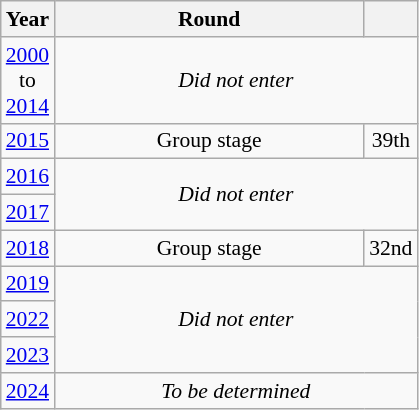<table class="wikitable" style="text-align: center; font-size:90%">
<tr>
<th>Year</th>
<th style="width:200px">Round</th>
<th></th>
</tr>
<tr>
<td><a href='#'>2000</a><br>to<br><a href='#'>2014</a></td>
<td colspan="2"><em>Did not enter</em></td>
</tr>
<tr>
<td><a href='#'>2015</a></td>
<td>Group stage</td>
<td>39th</td>
</tr>
<tr>
<td><a href='#'>2016</a></td>
<td colspan="2" rowspan="2"><em>Did not enter</em></td>
</tr>
<tr>
<td><a href='#'>2017</a></td>
</tr>
<tr>
<td><a href='#'>2018</a></td>
<td>Group stage</td>
<td>32nd</td>
</tr>
<tr>
<td><a href='#'>2019</a></td>
<td colspan="2" rowspan="3"><em>Did not enter</em></td>
</tr>
<tr>
<td><a href='#'>2022</a></td>
</tr>
<tr>
<td><a href='#'>2023</a></td>
</tr>
<tr>
<td><a href='#'>2024</a></td>
<td colspan="2"><em>To be determined</em></td>
</tr>
</table>
